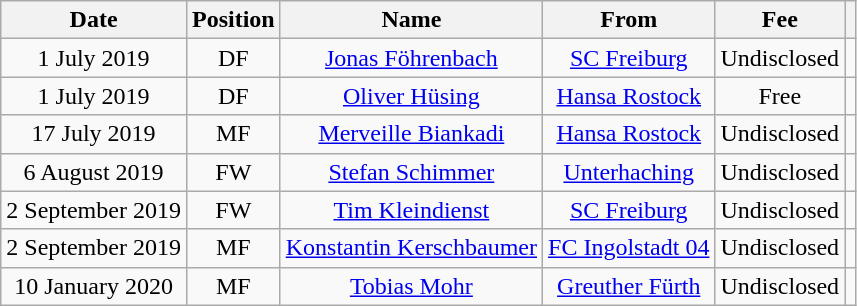<table class="wikitable" style="text-align:center;">
<tr>
<th>Date</th>
<th>Position</th>
<th>Name</th>
<th>From</th>
<th>Fee</th>
<th></th>
</tr>
<tr>
<td>1 July 2019</td>
<td>DF</td>
<td><a href='#'>Jonas Föhrenbach</a></td>
<td><a href='#'>SC Freiburg</a></td>
<td>Undisclosed</td>
<td></td>
</tr>
<tr>
<td>1 July 2019</td>
<td>DF</td>
<td><a href='#'>Oliver Hüsing</a></td>
<td><a href='#'>Hansa Rostock</a></td>
<td>Free</td>
<td></td>
</tr>
<tr>
<td>17 July 2019</td>
<td>MF</td>
<td><a href='#'>Merveille Biankadi</a></td>
<td><a href='#'>Hansa Rostock</a></td>
<td>Undisclosed</td>
<td></td>
</tr>
<tr>
<td>6 August 2019</td>
<td>FW</td>
<td><a href='#'>Stefan Schimmer</a></td>
<td><a href='#'>Unterhaching</a></td>
<td>Undisclosed</td>
<td></td>
</tr>
<tr>
<td>2 September 2019</td>
<td>FW</td>
<td><a href='#'>Tim Kleindienst</a></td>
<td><a href='#'>SC Freiburg</a></td>
<td>Undisclosed</td>
<td></td>
</tr>
<tr>
<td>2 September 2019</td>
<td>MF</td>
<td><a href='#'>Konstantin Kerschbaumer</a></td>
<td><a href='#'>FC Ingolstadt 04</a></td>
<td>Undisclosed</td>
<td></td>
</tr>
<tr>
<td>10 January 2020</td>
<td>MF</td>
<td><a href='#'>Tobias Mohr</a></td>
<td><a href='#'>Greuther Fürth</a></td>
<td>Undisclosed</td>
<td></td>
</tr>
</table>
